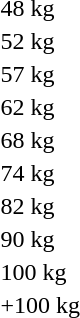<table>
<tr>
<td>48 kg</td>
<td></td>
<td></td>
<td></td>
</tr>
<tr>
<td>52 kg</td>
<td></td>
<td></td>
<td></td>
</tr>
<tr>
<td>57 kg</td>
<td></td>
<td></td>
<td></td>
</tr>
<tr>
<td>62 kg</td>
<td></td>
<td></td>
<td></td>
</tr>
<tr>
<td>68 kg</td>
<td></td>
<td></td>
<td></td>
</tr>
<tr>
<td>74 kg</td>
<td></td>
<td></td>
<td></td>
</tr>
<tr>
<td>82 kg</td>
<td></td>
<td></td>
<td></td>
</tr>
<tr>
<td>90 kg</td>
<td></td>
<td></td>
<td></td>
</tr>
<tr>
<td>100 kg</td>
<td></td>
<td></td>
<td></td>
</tr>
<tr>
<td>+100 kg</td>
<td></td>
<td></td>
<td></td>
</tr>
</table>
